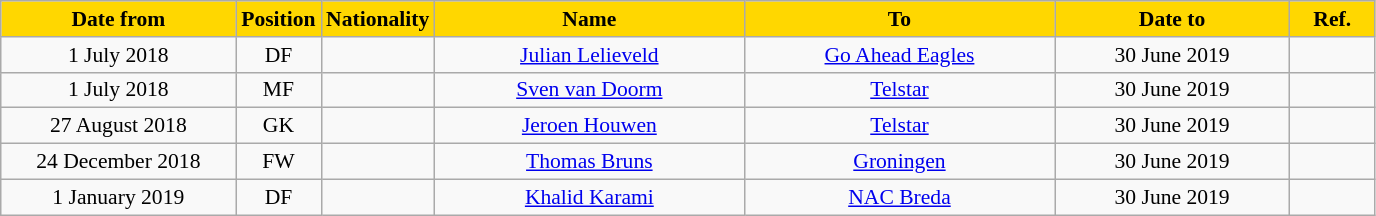<table class="wikitable" style="text-align:center; font-size:90%; ">
<tr>
<th style="background:gold; color:black; width:150px;">Date from</th>
<th style="background:gold; color:black; width:50px;">Position</th>
<th style="background:gold; color:black; width:50px;">Nationality</th>
<th style="background:gold; color:black; width:200px;">Name</th>
<th style="background:gold; color:black; width:200px;">To</th>
<th style="background:gold; color:black; width:150px;">Date to</th>
<th style="background:gold; color:black; width:50px;">Ref.</th>
</tr>
<tr>
<td>1 July 2018</td>
<td>DF</td>
<td></td>
<td><a href='#'>Julian Lelieveld</a></td>
<td><a href='#'>Go Ahead Eagles</a></td>
<td>30 June 2019</td>
<td></td>
</tr>
<tr>
<td>1 July 2018</td>
<td>MF</td>
<td></td>
<td><a href='#'>Sven van Doorm</a></td>
<td><a href='#'>Telstar</a></td>
<td>30 June 2019</td>
<td></td>
</tr>
<tr>
<td>27 August 2018</td>
<td>GK</td>
<td></td>
<td><a href='#'>Jeroen Houwen</a></td>
<td><a href='#'>Telstar</a></td>
<td>30 June 2019</td>
<td></td>
</tr>
<tr>
<td>24 December 2018</td>
<td>FW</td>
<td></td>
<td><a href='#'>Thomas Bruns</a></td>
<td><a href='#'>Groningen</a></td>
<td>30 June 2019</td>
<td></td>
</tr>
<tr>
<td>1 January 2019</td>
<td>DF</td>
<td></td>
<td><a href='#'>Khalid Karami</a></td>
<td><a href='#'>NAC Breda</a></td>
<td>30 June 2019</td>
<td></td>
</tr>
</table>
